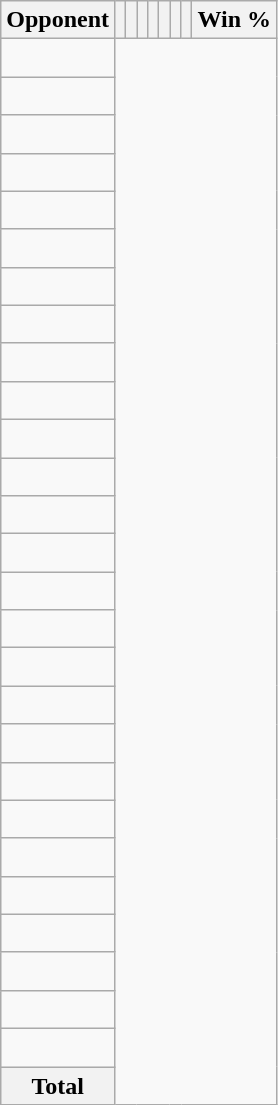<table class="wikitable sortable collapsible collapsed" style="text-align: center;">
<tr>
<th>Opponent</th>
<th></th>
<th></th>
<th></th>
<th></th>
<th></th>
<th></th>
<th></th>
<th>Win %</th>
</tr>
<tr>
<td align="left"><br></td>
</tr>
<tr>
<td align="left"><br></td>
</tr>
<tr>
<td align="left"><br></td>
</tr>
<tr>
<td align="left"><br></td>
</tr>
<tr>
<td align="left"><br></td>
</tr>
<tr>
<td align="left"><br></td>
</tr>
<tr>
<td align="left"><br></td>
</tr>
<tr>
<td align="left"><br></td>
</tr>
<tr>
<td align="left"><br></td>
</tr>
<tr>
<td align="left"><br></td>
</tr>
<tr>
<td align="left"><br></td>
</tr>
<tr>
<td align="left"><br></td>
</tr>
<tr>
<td align="left"><br></td>
</tr>
<tr>
<td align="left"><br></td>
</tr>
<tr>
<td align="left"><br></td>
</tr>
<tr>
<td align="left"><br></td>
</tr>
<tr>
<td align="left"><br></td>
</tr>
<tr>
<td align="left"><br></td>
</tr>
<tr>
<td align="left"><br></td>
</tr>
<tr>
<td align="left"><br></td>
</tr>
<tr>
<td align="left"><br></td>
</tr>
<tr>
<td align="left"><br></td>
</tr>
<tr>
<td align="left"><br></td>
</tr>
<tr>
<td align="left"><br></td>
</tr>
<tr>
<td align="left"><br></td>
</tr>
<tr>
<td align="left"><br></td>
</tr>
<tr>
<td align="left"><br></td>
</tr>
<tr class="sortbottom">
<th>Total<br></th>
</tr>
</table>
